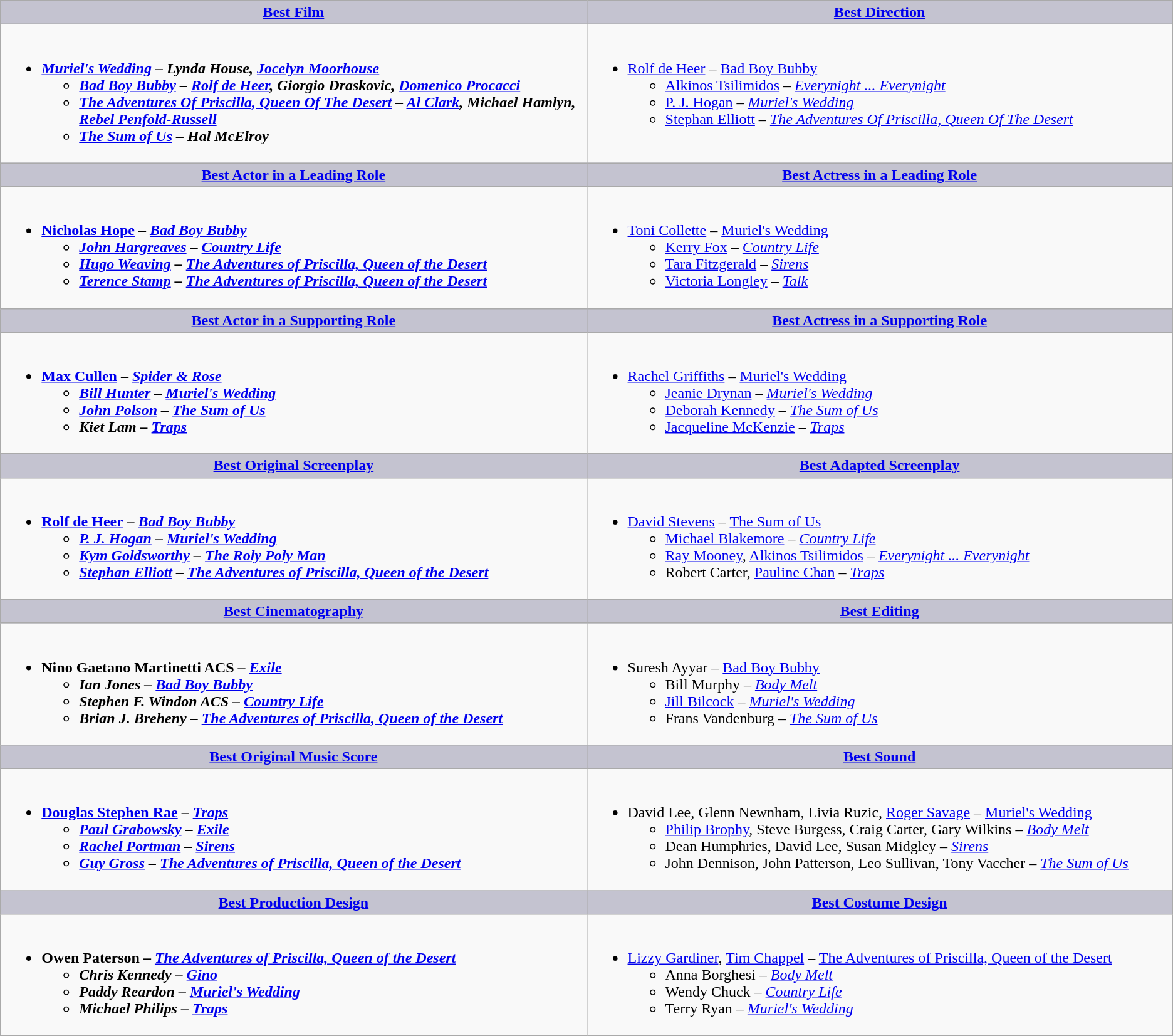<table class=wikitable style="width="100%">
<tr>
<th style="background:#C4C3D0;width:50%"><a href='#'>Best Film</a></th>
<th style="background:#C4C3D0;width:50%"><a href='#'>Best Direction</a></th>
</tr>
<tr>
<td valign="top"><br><ul><li><strong><em><a href='#'>Muriel's Wedding</a><em> – Lynda House, <a href='#'>Jocelyn Moorhouse</a><strong><ul><li></em><a href='#'>Bad Boy Bubby</a><em> – <a href='#'>Rolf de Heer</a>, Giorgio Draskovic, <a href='#'>Domenico Procacci</a></li><li></em><a href='#'>The Adventures Of Priscilla, Queen Of The Desert</a><em> – <a href='#'>Al Clark</a>, Michael Hamlyn, <a href='#'>Rebel Penfold-Russell</a></li><li></em><a href='#'>The Sum of Us</a><em> – Hal McElroy</li></ul></li></ul></td>
<td valign="top"><br><ul><li></strong><a href='#'>Rolf de Heer</a> – </em><a href='#'>Bad Boy Bubby</a></em></strong><ul><li><a href='#'>Alkinos Tsilimidos</a> – <em><a href='#'>Everynight ... Everynight</a></em></li><li><a href='#'>P. J. Hogan</a> – <em><a href='#'>Muriel's Wedding</a></em></li><li><a href='#'>Stephan Elliott</a> – <em><a href='#'>The Adventures Of Priscilla, Queen Of The Desert</a></em></li></ul></li></ul></td>
</tr>
<tr>
<th style="background:#C4C3D0;width:50%"><a href='#'>Best Actor in a Leading Role</a></th>
<th style="background:#C4C3D0;width:50%"><a href='#'>Best Actress in a Leading Role</a></th>
</tr>
<tr>
<td valign="top"><br><ul><li><strong><a href='#'>Nicholas Hope</a> – <em><a href='#'>Bad Boy Bubby</a><strong><em><ul><li><a href='#'>John Hargreaves</a> – </em><a href='#'>Country Life</a><em></li><li><a href='#'>Hugo Weaving</a> – </em><a href='#'>The Adventures of Priscilla, Queen of the Desert</a><em></li><li><a href='#'>Terence Stamp</a> – </em><a href='#'>The Adventures of Priscilla, Queen of the Desert</a><em></li></ul></li></ul></td>
<td valign="top"><br><ul><li></strong><a href='#'>Toni Collette</a> – </em><a href='#'>Muriel's Wedding</a></em></strong><ul><li><a href='#'>Kerry Fox</a> – <em><a href='#'>Country Life</a></em></li><li><a href='#'>Tara Fitzgerald</a> – <em><a href='#'>Sirens</a></em></li><li><a href='#'>Victoria Longley</a> – <em><a href='#'>Talk</a></em></li></ul></li></ul></td>
</tr>
<tr>
<th style="background:#C4C3D0;width:50%"><a href='#'>Best Actor in a Supporting Role</a></th>
<th style="background:#C4C3D0;width:50%"><a href='#'>Best Actress in a Supporting Role</a></th>
</tr>
<tr>
<td valign="top"><br><ul><li><strong><a href='#'>Max Cullen</a> – <em><a href='#'>Spider & Rose</a><strong><em><ul><li><a href='#'>Bill Hunter</a> – </em><a href='#'>Muriel's Wedding</a><em></li><li><a href='#'>John Polson</a> – </em><a href='#'>The Sum of Us</a><em></li><li>Kiet Lam – </em><a href='#'>Traps</a><em></li></ul></li></ul></td>
<td valign="top"><br><ul><li></strong><a href='#'>Rachel Griffiths</a> – </em><a href='#'>Muriel's Wedding</a></em></strong><ul><li><a href='#'>Jeanie Drynan</a> – <em><a href='#'>Muriel's Wedding</a></em></li><li><a href='#'>Deborah Kennedy</a> – <em><a href='#'>The Sum of Us</a></em></li><li><a href='#'>Jacqueline McKenzie</a> – <em><a href='#'>Traps</a></em></li></ul></li></ul></td>
</tr>
<tr>
<th style="background:#C4C3D0;width:50%"><a href='#'>Best Original Screenplay</a></th>
<th style="background:#C4C3D0;width:50%"><a href='#'>Best Adapted Screenplay</a></th>
</tr>
<tr>
<td valign="top"><br><ul><li><strong><a href='#'>Rolf de Heer</a> – <em><a href='#'>Bad Boy Bubby</a><strong><em><ul><li><a href='#'>P. J. Hogan</a> – </em><a href='#'>Muriel's Wedding</a><em></li><li><a href='#'>Kym Goldsworthy</a> – </em><a href='#'>The Roly Poly Man</a><em></li><li><a href='#'>Stephan Elliott</a> – </em><a href='#'>The Adventures of Priscilla, Queen of the Desert</a><em></li></ul></li></ul></td>
<td valign="top"><br><ul><li></strong><a href='#'>David Stevens</a> – </em><a href='#'>The Sum of Us</a></em></strong><ul><li><a href='#'>Michael Blakemore</a> – <em><a href='#'>Country Life</a></em></li><li><a href='#'>Ray Mooney</a>, <a href='#'>Alkinos Tsilimidos</a> – <em><a href='#'>Everynight ... Everynight</a></em></li><li>Robert Carter, <a href='#'>Pauline Chan</a> – <em><a href='#'>Traps</a></em></li></ul></li></ul></td>
</tr>
<tr>
<th style="background:#C4C3D0;width:50%"><a href='#'>Best Cinematography</a></th>
<th style="background:#C4C3D0;width:50%"><a href='#'>Best Editing</a></th>
</tr>
<tr>
<td valign="top"><br><ul><li><strong>Nino Gaetano Martinetti ACS – <em><a href='#'>Exile</a><strong><em><ul><li>Ian Jones – </em><a href='#'>Bad Boy Bubby</a><em></li><li>Stephen F. Windon ACS – </em><a href='#'>Country Life</a><em></li><li>Brian J. Breheny – </em><a href='#'>The Adventures of Priscilla, Queen of the Desert</a><em></li></ul></li></ul></td>
<td valign="top"><br><ul><li></strong>Suresh Ayyar – </em><a href='#'>Bad Boy Bubby</a></em></strong><ul><li>Bill Murphy – <em><a href='#'>Body Melt</a></em></li><li><a href='#'>Jill Bilcock</a> – <em><a href='#'>Muriel's Wedding</a></em></li><li>Frans Vandenburg – <em><a href='#'>The Sum of Us</a></em></li></ul></li></ul></td>
</tr>
<tr>
<th style="background:#C4C3D0;width:50%"><a href='#'>Best Original Music Score</a></th>
<th style="background:#C4C3D0;width:50%"><a href='#'>Best Sound</a></th>
</tr>
<tr>
<td valign="top"><br><ul><li><strong><a href='#'>Douglas Stephen Rae</a> – <em><a href='#'>Traps</a><strong><em><ul><li><a href='#'>Paul Grabowsky</a> – </em><a href='#'>Exile</a><em></li><li><a href='#'>Rachel Portman</a> – </em><a href='#'>Sirens</a><em></li><li><a href='#'>Guy Gross</a> – </em><a href='#'>The Adventures of Priscilla, Queen of the Desert</a><em></li></ul></li></ul></td>
<td valign="top"><br><ul><li></strong>David Lee, Glenn Newnham, Livia Ruzic, <a href='#'>Roger Savage</a> – </em><a href='#'>Muriel's Wedding</a></em></strong><ul><li><a href='#'>Philip Brophy</a>, Steve Burgess, Craig Carter, Gary Wilkins – <em><a href='#'>Body Melt</a></em></li><li>Dean Humphries, David Lee, Susan Midgley – <em><a href='#'>Sirens</a></em></li><li>John Dennison, John Patterson, Leo Sullivan, Tony Vaccher – <em><a href='#'>The Sum of Us</a></em></li></ul></li></ul></td>
</tr>
<tr>
<th style="background:#C4C3D0;width:50%"><a href='#'>Best Production Design</a></th>
<th style="background:#C4C3D0;width:50%"><a href='#'>Best Costume Design</a></th>
</tr>
<tr>
<td valign="top"><br><ul><li><strong>Owen Paterson – <em><a href='#'>The Adventures of Priscilla, Queen of the Desert</a><strong><em><ul><li>Chris Kennedy – </em><a href='#'>Gino</a><em></li><li>Paddy Reardon – </em><a href='#'>Muriel's Wedding</a><em></li><li>Michael Philips – </em><a href='#'>Traps</a><em></li></ul></li></ul></td>
<td valign="top"><br><ul><li></strong><a href='#'>Lizzy Gardiner</a>, <a href='#'>Tim Chappel</a> – </em><a href='#'>The Adventures of Priscilla, Queen of the Desert</a></em></strong><ul><li>Anna Borghesi – <em><a href='#'>Body Melt</a></em></li><li>Wendy Chuck – <em><a href='#'>Country Life</a></em></li><li>Terry Ryan – <em><a href='#'>Muriel's Wedding</a></em></li></ul></li></ul></td>
</tr>
</table>
